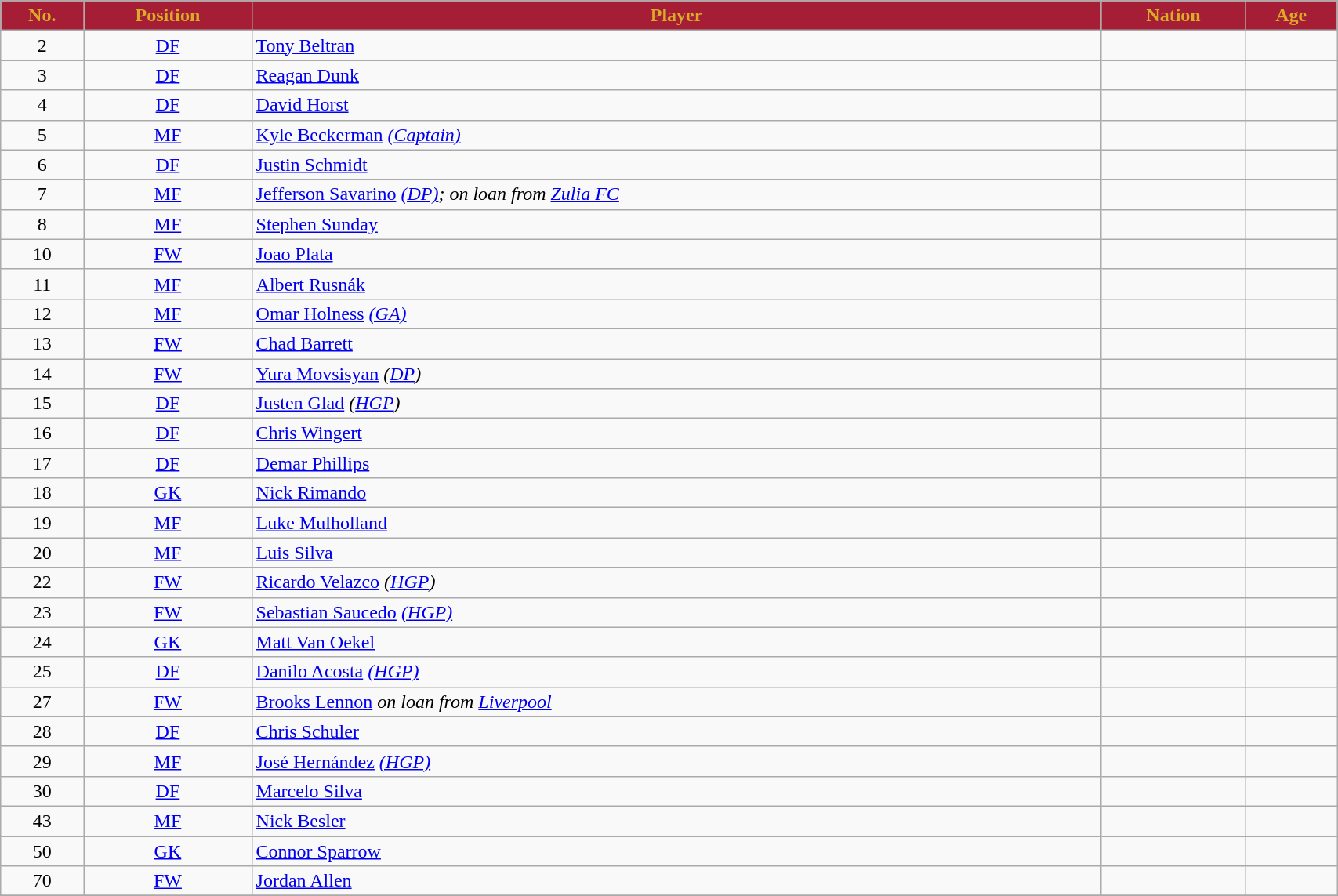<table class="wikitable sortable" style="width:90%">
<tr>
<th style="background:#A51E36; color:#DAAC27;" scope=col>No.</th>
<th style="background:#A51E36; color:#DAAC27;" scope=col>Position</th>
<th style="background:#A51E36; color:#DAAC27;" scope=col>Player</th>
<th style="background:#A51E36; color:#DAAC27;" scope=col>Nation</th>
<th style="background:#A51E36; color:#DAAC27;" scope=col>Age</th>
</tr>
<tr>
<td align="center">2</td>
<td align="center"><a href='#'>DF</a></td>
<td data-sort-value="Beltran"><a href='#'>Tony Beltran</a></td>
<td></td>
<td align="center"></td>
</tr>
<tr>
<td align="center">3</td>
<td align="center"><a href='#'>DF</a></td>
<td data-sort-value="Dunk"><a href='#'>Reagan Dunk</a></td>
<td></td>
<td align="center"></td>
</tr>
<tr>
<td align="center">4</td>
<td align="center"><a href='#'>DF</a></td>
<td data-sort-value="Horst"><a href='#'>David Horst</a></td>
<td></td>
<td align="center"></td>
</tr>
<tr>
<td align="center">5</td>
<td align="center"><a href='#'>MF</a></td>
<td data-sort-value="Beckerman"><a href='#'>Kyle Beckerman</a> <em><a href='#'>(Captain)</a></em></td>
<td></td>
<td align="center"></td>
</tr>
<tr>
<td align="center">6</td>
<td align="center"><a href='#'>DF</a></td>
<td data-sort-value="Schmidt"><a href='#'>Justin Schmidt</a></td>
<td></td>
<td align="center"></td>
</tr>
<tr>
<td align="center">7</td>
<td align="center"><a href='#'>MF</a></td>
<td data-sort-value="Savarino"><a href='#'>Jefferson Savarino</a> <em><a href='#'>(DP)</a>; on loan from <a href='#'>Zulia FC</a></em></td>
<td></td>
<td align="center"></td>
</tr>
<tr>
<td align="center">8</td>
<td align="center"><a href='#'>MF</a></td>
<td data-sort-value="Sunday"><a href='#'>Stephen Sunday</a></td>
<td></td>
<td align="center"></td>
</tr>
<tr>
<td align="center">10</td>
<td align="center"><a href='#'>FW</a></td>
<td data-sort-value="Plata"><a href='#'>Joao Plata</a></td>
<td></td>
<td align="center"></td>
</tr>
<tr>
<td align="center">11</td>
<td align="center"><a href='#'>MF</a></td>
<td data-sort-value="Rusnák"><a href='#'>Albert Rusnák</a></td>
<td></td>
<td align="center"></td>
</tr>
<tr>
<td align="center">12</td>
<td align="center"><a href='#'>MF</a></td>
<td data-sort-value="Holness"><a href='#'>Omar Holness</a> <em><a href='#'>(GA)</a></em></td>
<td></td>
<td align="center"></td>
</tr>
<tr>
<td align="center">13</td>
<td align="center"><a href='#'>FW</a></td>
<td data-sort-value="Barrett"><a href='#'>Chad Barrett</a></td>
<td></td>
<td align="center"></td>
</tr>
<tr>
<td align="center">14</td>
<td align="center"><a href='#'>FW</a></td>
<td data-sort-value="Movsisyan"><a href='#'>Yura Movsisyan</a> <em>(<a href='#'>DP</a>)</em></td>
<td></td>
<td align="center"></td>
</tr>
<tr>
<td align="center">15</td>
<td align="center"><a href='#'>DF</a></td>
<td data-sort-value="Glad"><a href='#'>Justen Glad</a> <em>(<a href='#'>HGP</a>)</em></td>
<td></td>
<td align="center"></td>
</tr>
<tr>
<td align="center">16</td>
<td align="center"><a href='#'>DF</a></td>
<td data-sort-value="Wingert"><a href='#'>Chris Wingert</a></td>
<td></td>
<td align="center"></td>
</tr>
<tr>
<td align="center">17</td>
<td align="center"><a href='#'>DF</a></td>
<td data-sort-value="Phillips"><a href='#'>Demar Phillips</a></td>
<td></td>
<td align="center"></td>
</tr>
<tr>
<td align="center">18</td>
<td align="center"><a href='#'>GK</a></td>
<td data-sort-value="Rimando"><a href='#'>Nick Rimando</a></td>
<td></td>
<td align="center"></td>
</tr>
<tr>
<td align="center">19</td>
<td align="center"><a href='#'>MF</a></td>
<td data-sort-value="Mulholland"><a href='#'>Luke Mulholland</a></td>
<td></td>
<td align="center"></td>
</tr>
<tr>
<td align="center">20</td>
<td align="center"><a href='#'>MF</a></td>
<td data-sort-value="Silva"><a href='#'>Luis Silva</a></td>
<td></td>
<td align="center"></td>
</tr>
<tr>
<td align="center">22</td>
<td align="center"><a href='#'>FW</a></td>
<td data-sort-value="Velazco"><a href='#'>Ricardo Velazco</a> <em>(<a href='#'>HGP</a>)</em></td>
<td></td>
<td align="center"></td>
</tr>
<tr>
<td align="center">23</td>
<td align="center"><a href='#'>FW</a></td>
<td data-sort-value="Saucedo"><a href='#'>Sebastian Saucedo</a> <em><a href='#'>(HGP)</a></em></td>
<td></td>
<td align="center"></td>
</tr>
<tr>
<td align="center">24</td>
<td align="center"><a href='#'>GK</a></td>
<td data-sort-value="Van Oekel"><a href='#'>Matt Van Oekel</a></td>
<td></td>
<td align="center"></td>
</tr>
<tr>
<td align="center">25</td>
<td align="center"><a href='#'>DF</a></td>
<td data-sort-value="Acosta"><a href='#'>Danilo Acosta</a> <em><a href='#'>(HGP)</a></em></td>
<td></td>
<td align="center"></td>
</tr>
<tr>
<td align="center">27</td>
<td align="center"><a href='#'>FW</a></td>
<td data-sort-value="Lennon"><a href='#'>Brooks Lennon</a> <em>on loan from <a href='#'>Liverpool</a></em></td>
<td></td>
<td align="center"></td>
</tr>
<tr>
<td align="center">28</td>
<td align="center"><a href='#'>DF</a></td>
<td data-sort-value="Schuler"><a href='#'>Chris Schuler</a></td>
<td></td>
<td align="center"></td>
</tr>
<tr>
<td align="center">29</td>
<td align="center"><a href='#'>MF</a></td>
<td data-sort-value="Hernández"><a href='#'>José Hernández</a> <em><a href='#'>(HGP)</a></em></td>
<td></td>
<td align="center"></td>
</tr>
<tr>
<td align="center">30</td>
<td align="center"><a href='#'>DF</a></td>
<td data-sort-value="Silva, M"><a href='#'>Marcelo Silva</a></td>
<td></td>
<td align="center"></td>
</tr>
<tr>
<td align="center">43</td>
<td align="center"><a href='#'>MF</a></td>
<td data-sort-value="Besler"><a href='#'>Nick Besler</a></td>
<td></td>
<td align="center"></td>
</tr>
<tr>
<td align="center">50</td>
<td align="center"><a href='#'>GK</a></td>
<td data-sort-value="Besler"><a href='#'>Connor Sparrow</a></td>
<td></td>
<td align="center"></td>
</tr>
<tr>
<td align="center">70</td>
<td align="center"><a href='#'>FW</a></td>
<td data-sort-value="Allen"><a href='#'>Jordan Allen</a></td>
<td></td>
<td align="center"></td>
</tr>
<tr>
</tr>
</table>
